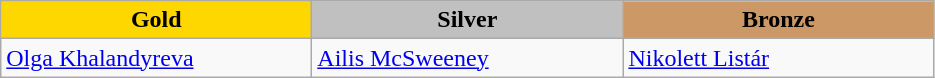<table class="wikitable" style="text-align:left">
<tr align="center">
<td width=200 bgcolor=gold><strong>Gold</strong></td>
<td width=200 bgcolor=silver><strong>Silver</strong></td>
<td width=200 bgcolor=CC9966><strong>Bronze</strong></td>
</tr>
<tr>
<td><a href='#'>Olga Khalandyreva</a><br><em></em></td>
<td><a href='#'>Ailis McSweeney</a><br><em></em></td>
<td><a href='#'>Nikolett Listár</a><br><em></em></td>
</tr>
</table>
